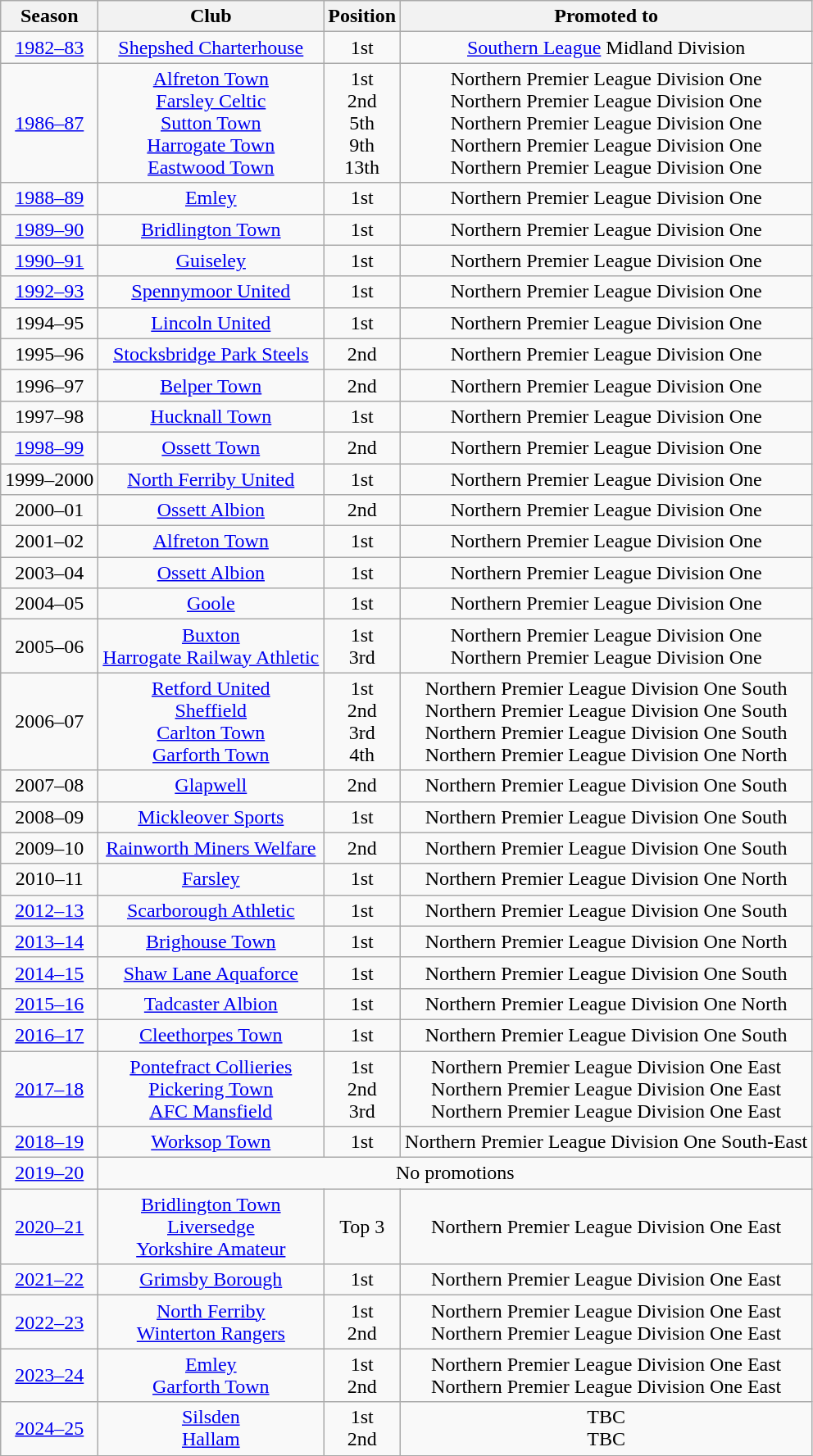<table class="wikitable" style="text-align: center">
<tr>
<th>Season</th>
<th>Club</th>
<th>Position</th>
<th>Promoted to</th>
</tr>
<tr>
<td><a href='#'>1982–83</a></td>
<td><a href='#'>Shepshed Charterhouse</a></td>
<td>1st</td>
<td><a href='#'>Southern League</a> Midland Division</td>
</tr>
<tr>
<td><a href='#'>1986–87</a></td>
<td><a href='#'>Alfreton Town</a><br><a href='#'>Farsley Celtic</a><br><a href='#'>Sutton Town</a><br><a href='#'>Harrogate Town</a><br><a href='#'>Eastwood Town</a></td>
<td>1st<br>2nd<br>5th<br>9th<br>13th</td>
<td>Northern Premier League Division One<br>Northern Premier League Division One<br>Northern Premier League Division One<br>Northern Premier League Division One<br>Northern Premier League Division One</td>
</tr>
<tr>
<td align=centre><a href='#'>1988–89</a></td>
<td><a href='#'>Emley</a></td>
<td>1st</td>
<td>Northern Premier League Division One</td>
</tr>
<tr>
<td align=centre><a href='#'>1989–90</a></td>
<td><a href='#'>Bridlington Town</a></td>
<td>1st</td>
<td>Northern Premier League Division One</td>
</tr>
<tr>
<td align=centre><a href='#'>1990–91</a></td>
<td><a href='#'>Guiseley</a></td>
<td>1st</td>
<td>Northern Premier League Division One</td>
</tr>
<tr>
<td align=centre><a href='#'>1992–93</a></td>
<td><a href='#'>Spennymoor United</a></td>
<td>1st</td>
<td>Northern Premier League Division One</td>
</tr>
<tr>
<td align=centre>1994–95</td>
<td><a href='#'>Lincoln United</a></td>
<td>1st</td>
<td>Northern Premier League Division One</td>
</tr>
<tr>
<td align=centre>1995–96</td>
<td><a href='#'>Stocksbridge Park Steels</a></td>
<td>2nd</td>
<td>Northern Premier League Division One</td>
</tr>
<tr>
<td align=centre>1996–97</td>
<td><a href='#'>Belper Town</a></td>
<td>2nd</td>
<td>Northern Premier League Division One</td>
</tr>
<tr>
<td align=centre>1997–98</td>
<td><a href='#'>Hucknall Town</a></td>
<td>1st</td>
<td>Northern Premier League Division One</td>
</tr>
<tr>
<td align=centre><a href='#'>1998–99</a></td>
<td><a href='#'>Ossett Town</a></td>
<td>2nd</td>
<td>Northern Premier League Division One</td>
</tr>
<tr>
<td align=centre>1999–2000</td>
<td><a href='#'>North Ferriby United</a></td>
<td>1st</td>
<td>Northern Premier League Division One</td>
</tr>
<tr>
<td align=centre>2000–01</td>
<td><a href='#'>Ossett Albion</a></td>
<td>2nd</td>
<td>Northern Premier League Division One</td>
</tr>
<tr>
<td align=centre>2001–02</td>
<td><a href='#'>Alfreton Town</a></td>
<td>1st</td>
<td>Northern Premier League Division One</td>
</tr>
<tr>
<td align=centre>2003–04</td>
<td><a href='#'>Ossett Albion</a></td>
<td>1st</td>
<td>Northern Premier League Division One</td>
</tr>
<tr>
<td align=centre>2004–05</td>
<td><a href='#'>Goole</a></td>
<td>1st</td>
<td>Northern Premier League Division One</td>
</tr>
<tr>
<td align=centre>2005–06</td>
<td><a href='#'>Buxton</a><br><a href='#'>Harrogate Railway Athletic</a></td>
<td>1st<br>3rd</td>
<td>Northern Premier League Division One<br>Northern Premier League Division One</td>
</tr>
<tr>
<td align=centre>2006–07</td>
<td><a href='#'>Retford United</a><br><a href='#'>Sheffield</a><br><a href='#'>Carlton Town</a><br><a href='#'>Garforth Town</a></td>
<td>1st<br>2nd<br>3rd<br>4th</td>
<td>Northern Premier League Division One South<br>Northern Premier League Division One South<br>Northern Premier League Division One South<br>Northern Premier League Division One North</td>
</tr>
<tr>
<td align=centre>2007–08</td>
<td><a href='#'>Glapwell</a></td>
<td>2nd</td>
<td>Northern Premier League Division One South</td>
</tr>
<tr>
<td align=centre>2008–09</td>
<td><a href='#'>Mickleover Sports</a></td>
<td>1st</td>
<td>Northern Premier League Division One South</td>
</tr>
<tr>
<td align=centre>2009–10</td>
<td><a href='#'>Rainworth Miners Welfare</a></td>
<td>2nd</td>
<td>Northern Premier League Division One South</td>
</tr>
<tr>
<td align=centre>2010–11</td>
<td><a href='#'>Farsley</a></td>
<td>1st</td>
<td>Northern Premier League Division One North</td>
</tr>
<tr>
<td align=centre><a href='#'>2012–13</a></td>
<td><a href='#'>Scarborough Athletic</a></td>
<td>1st</td>
<td>Northern Premier League Division One South</td>
</tr>
<tr>
<td align=centre><a href='#'>2013–14</a></td>
<td><a href='#'>Brighouse Town</a></td>
<td>1st</td>
<td>Northern Premier League Division One North</td>
</tr>
<tr>
<td align=centre><a href='#'>2014–15</a></td>
<td><a href='#'>Shaw Lane Aquaforce</a></td>
<td>1st</td>
<td>Northern Premier League Division One South</td>
</tr>
<tr>
<td align=centre><a href='#'>2015–16</a></td>
<td><a href='#'>Tadcaster Albion</a></td>
<td>1st</td>
<td>Northern Premier League Division One North</td>
</tr>
<tr>
<td align=centre><a href='#'>2016–17</a></td>
<td><a href='#'>Cleethorpes Town</a></td>
<td>1st</td>
<td>Northern Premier League Division One South</td>
</tr>
<tr>
<td align=centre><a href='#'>2017–18</a></td>
<td><a href='#'>Pontefract Collieries</a><br><a href='#'>Pickering Town</a><br><a href='#'>AFC Mansfield</a></td>
<td>1st<br>2nd<br>3rd</td>
<td>Northern Premier League Division One East<br>Northern Premier League Division One East<br>Northern Premier League Division One East</td>
</tr>
<tr>
<td align=centre><a href='#'>2018–19</a></td>
<td><a href='#'>Worksop Town</a></td>
<td>1st</td>
<td>Northern Premier League Division One South-East</td>
</tr>
<tr>
<td align=centre><a href='#'>2019–20</a></td>
<td colspan=3>No promotions</td>
</tr>
<tr>
<td align=centre><a href='#'>2020–21</a></td>
<td><a href='#'>Bridlington Town</a><br><a href='#'>Liversedge</a><br><a href='#'>Yorkshire Amateur</a></td>
<td>Top 3<br></td>
<td>Northern Premier League Division One East</td>
</tr>
<tr>
<td align=centre><a href='#'>2021–22</a></td>
<td><a href='#'>Grimsby Borough</a></td>
<td>1st</td>
<td>Northern Premier League Division One East</td>
</tr>
<tr>
<td align=centre><a href='#'>2022–23</a></td>
<td><a href='#'>North Ferriby</a><br><a href='#'>Winterton Rangers</a></td>
<td>1st<br>2nd</td>
<td>Northern Premier League Division One East<br>Northern Premier League Division One East</td>
</tr>
<tr>
<td align=centre><a href='#'>2023–24</a></td>
<td><a href='#'>Emley</a><br><a href='#'>Garforth Town</a></td>
<td>1st<br>2nd</td>
<td>Northern Premier League Division One East<br>Northern Premier League Division One East</td>
</tr>
<tr>
<td align=centre><a href='#'>2024–25</a></td>
<td><a href='#'>Silsden</a><br><a href='#'>Hallam</a></td>
<td>1st<br>2nd</td>
<td>TBC<br>TBC</td>
</tr>
</table>
